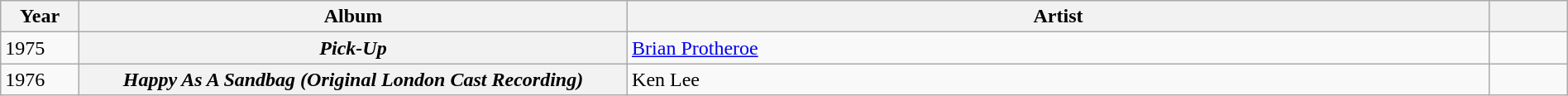<table class="wikitable plainrowheaders sortable" width="100%">
<tr>
<th scope="col" width="5%">Year</th>
<th scope="col" width="35%">Album</th>
<th scope="col" width="55%">Artist</th>
<th scope="col" class="unsortable" width="5%"></th>
</tr>
<tr>
<td>1975</td>
<th scope="row"><em>Pick-Up</em></th>
<td><a href='#'>Brian Protheroe</a></td>
<td></td>
</tr>
<tr>
<td>1976</td>
<th scope="row"><em>Happy As A Sandbag (Original London Cast Recording)</em></th>
<td>Ken Lee</td>
<td></td>
</tr>
</table>
